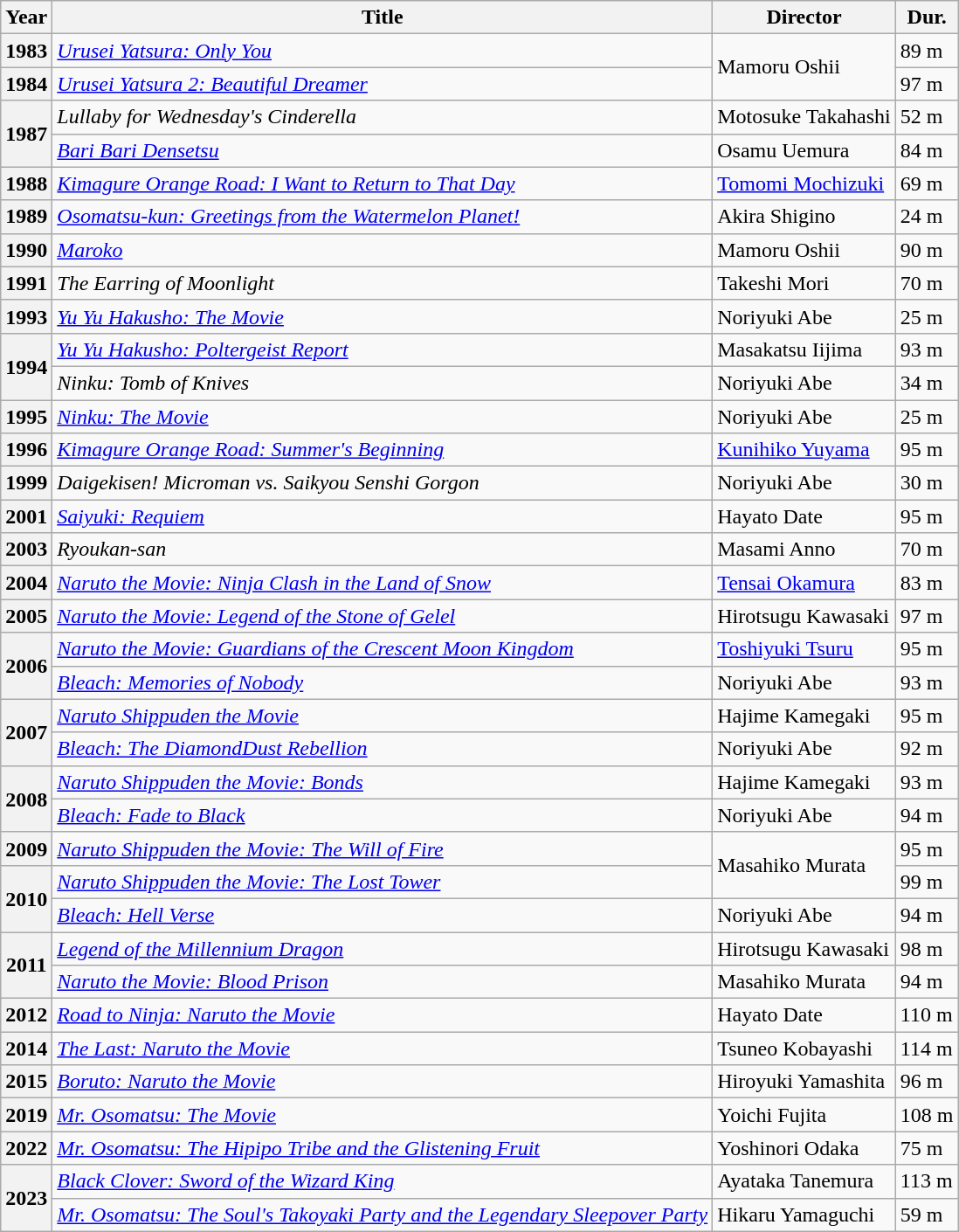<table class="wikitable sortable plainrowheaders">
<tr>
<th scope="col" class="unsortable" width="10">Year</th>
<th scope="col">Title</th>
<th scope="col">Director</th>
<th>Dur.</th>
</tr>
<tr>
<th scope="row">1983</th>
<td><em><a href='#'>Urusei Yatsura: Only You</a></em></td>
<td rowspan="2">Mamoru Oshii</td>
<td>89 m</td>
</tr>
<tr>
<th scope="row">1984</th>
<td><em><a href='#'>Urusei Yatsura 2: Beautiful Dreamer</a></em></td>
<td>97 m</td>
</tr>
<tr>
<th rowspan="2" scope="row">1987</th>
<td><em>Lullaby for Wednesday's Cinderella</em></td>
<td>Motosuke Takahashi</td>
<td>52 m</td>
</tr>
<tr>
<td><em><a href='#'>Bari Bari Densetsu</a></em></td>
<td>Osamu Uemura</td>
<td>84 m</td>
</tr>
<tr>
<th scope="row">1988</th>
<td><a href='#'><em>Kimagure Orange Road: I Want to Return to That Day</em></a></td>
<td><a href='#'>Tomomi Mochizuki</a></td>
<td>69 m</td>
</tr>
<tr>
<th scope="row">1989</th>
<td><em><a href='#'>Osomatsu-kun: Greetings from the Watermelon Planet!</a></em></td>
<td>Akira Shigino</td>
<td>24 m</td>
</tr>
<tr>
<th scope="row">1990</th>
<td><a href='#'><em>Maroko</em></a></td>
<td>Mamoru Oshii</td>
<td>90 m</td>
</tr>
<tr>
<th scope="row">1991</th>
<td><em>The Earring of Moonlight</em></td>
<td>Takeshi Mori</td>
<td>70 m</td>
</tr>
<tr>
<th scope="row">1993</th>
<td><em><a href='#'>Yu Yu Hakusho: The Movie</a></em></td>
<td>Noriyuki Abe</td>
<td>25 m</td>
</tr>
<tr>
<th rowspan="2" scope="row">1994</th>
<td><em><a href='#'>Yu Yu Hakusho: Poltergeist Report</a></em></td>
<td>Masakatsu Iijima</td>
<td>93 m</td>
</tr>
<tr>
<td><em>Ninku: Tomb of Knives</em></td>
<td>Noriyuki Abe</td>
<td>34 m</td>
</tr>
<tr>
<th scope="row">1995</th>
<td><a href='#'><em>Ninku: The Movie</em></a></td>
<td>Noriyuki Abe</td>
<td>25 m</td>
</tr>
<tr>
<th scope="row">1996</th>
<td><a href='#'><em>Kimagure Orange Road: Summer's Beginning</em></a></td>
<td><a href='#'>Kunihiko Yuyama</a></td>
<td>95 m</td>
</tr>
<tr>
<th scope="row">1999</th>
<td><em>Daigekisen! Microman vs. Saikyou Senshi Gorgon</em></td>
<td>Noriyuki Abe</td>
<td>30 m</td>
</tr>
<tr>
<th scope="row">2001</th>
<td><em><a href='#'>Saiyuki: Requiem</a></em></td>
<td>Hayato Date</td>
<td>95 m</td>
</tr>
<tr>
<th scope="row">2003</th>
<td><em>Ryoukan-san</em></td>
<td>Masami Anno</td>
<td>70 m</td>
</tr>
<tr>
<th scope="row">2004</th>
<td><em><a href='#'>Naruto the Movie: Ninja Clash in the Land of Snow</a></em></td>
<td><a href='#'>Tensai Okamura</a></td>
<td>83 m</td>
</tr>
<tr>
<th scope="row">2005</th>
<td><em><a href='#'>Naruto the Movie: Legend of the Stone of Gelel</a></em></td>
<td>Hirotsugu Kawasaki</td>
<td>97 m</td>
</tr>
<tr>
<th rowspan="2" scope="row">2006</th>
<td><em><a href='#'>Naruto the Movie: Guardians of the Crescent Moon Kingdom</a></em></td>
<td><a href='#'>Toshiyuki Tsuru</a></td>
<td>95 m</td>
</tr>
<tr>
<td><em><a href='#'>Bleach: Memories of Nobody</a></em></td>
<td>Noriyuki Abe</td>
<td>93 m</td>
</tr>
<tr>
<th rowspan="2" scope="row">2007</th>
<td><em><a href='#'>Naruto Shippuden the Movie</a></em></td>
<td>Hajime Kamegaki</td>
<td>95 m</td>
</tr>
<tr>
<td><em><a href='#'>Bleach: The DiamondDust Rebellion</a></em></td>
<td>Noriyuki Abe</td>
<td>92 m</td>
</tr>
<tr>
<th rowspan="2" scope="row">2008</th>
<td><em><a href='#'>Naruto Shippuden the Movie: Bonds</a></em></td>
<td>Hajime Kamegaki</td>
<td>93 m</td>
</tr>
<tr>
<td><em><a href='#'>Bleach: Fade to Black</a></em></td>
<td>Noriyuki Abe</td>
<td>94 m</td>
</tr>
<tr>
<th scope="row">2009</th>
<td><em><a href='#'>Naruto Shippuden the Movie: The Will of Fire</a></em></td>
<td rowspan="2">Masahiko Murata</td>
<td>95 m</td>
</tr>
<tr>
<th rowspan="2" scope="row">2010</th>
<td><em><a href='#'>Naruto Shippuden the Movie: The Lost Tower</a></em></td>
<td>99 m</td>
</tr>
<tr>
<td><em><a href='#'>Bleach: Hell Verse</a></em></td>
<td>Noriyuki Abe</td>
<td>94 m</td>
</tr>
<tr>
<th rowspan="2" scope="row">2011</th>
<td><em><a href='#'>Legend of the Millennium Dragon</a></em></td>
<td>Hirotsugu Kawasaki</td>
<td>98 m</td>
</tr>
<tr>
<td><em><a href='#'>Naruto the Movie: Blood Prison</a></em></td>
<td>Masahiko Murata</td>
<td>94 m</td>
</tr>
<tr>
<th scope="row">2012</th>
<td><em><a href='#'>Road to Ninja: Naruto the Movie</a></em></td>
<td>Hayato Date</td>
<td>110 m</td>
</tr>
<tr>
<th scope="row">2014</th>
<td><em><a href='#'>The Last: Naruto the Movie</a></em></td>
<td>Tsuneo Kobayashi</td>
<td>114 m</td>
</tr>
<tr>
<th scope="row">2015</th>
<td><em><a href='#'>Boruto: Naruto the Movie</a></em></td>
<td>Hiroyuki Yamashita</td>
<td>96 m</td>
</tr>
<tr>
<th scope="row">2019</th>
<td><em><a href='#'>Mr. Osomatsu: The Movie</a></em></td>
<td>Yoichi Fujita</td>
<td>108 m</td>
</tr>
<tr>
<th scope="row">2022</th>
<td><a href='#'><em>Mr. Osomatsu: The Hipipo Tribe and the Glistening Fruit</em></a></td>
<td>Yoshinori Odaka</td>
<td>75 m</td>
</tr>
<tr>
<th rowspan="2" scope="row">2023</th>
<td><em><a href='#'>Black Clover: Sword of the Wizard King</a></em></td>
<td>Ayataka Tanemura</td>
<td>113 m</td>
</tr>
<tr>
<td><em><a href='#'>Mr. Osomatsu: The Soul's Takoyaki Party and the Legendary Sleepover Party</a></em></td>
<td>Hikaru Yamaguchi</td>
<td>59 m</td>
</tr>
</table>
